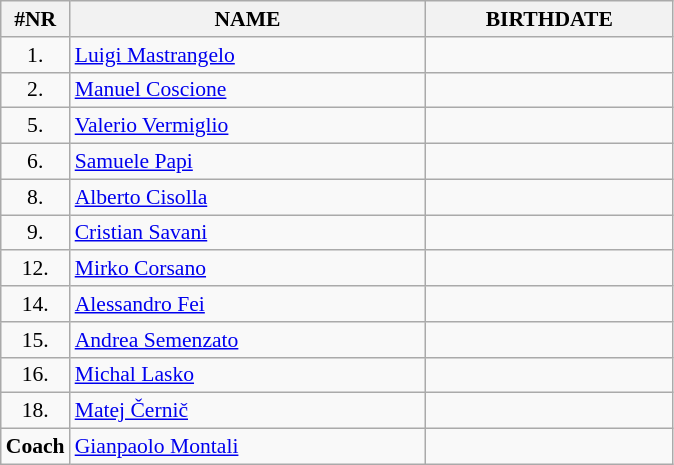<table class="wikitable" style="border-collapse: collapse; font-size: 90%;">
<tr>
<th>#NR</th>
<th align="left" style="width: 16em">NAME</th>
<th align="center" style="width: 11em">BIRTHDATE</th>
</tr>
<tr>
<td align="center">1.</td>
<td><a href='#'>Luigi Mastrangelo</a></td>
<td align="center"></td>
</tr>
<tr>
<td align="center">2.</td>
<td><a href='#'>Manuel Coscione</a></td>
<td align="center"></td>
</tr>
<tr>
<td align="center">5.</td>
<td><a href='#'>Valerio Vermiglio</a></td>
<td align="center"></td>
</tr>
<tr>
<td align="center">6.</td>
<td><a href='#'>Samuele Papi</a></td>
<td align="center"></td>
</tr>
<tr>
<td align="center">8.</td>
<td><a href='#'>Alberto Cisolla</a></td>
<td align="center"></td>
</tr>
<tr>
<td align="center">9.</td>
<td><a href='#'>Cristian Savani</a></td>
<td align="center"></td>
</tr>
<tr>
<td align="center">12.</td>
<td><a href='#'>Mirko Corsano</a></td>
<td align="center"></td>
</tr>
<tr>
<td align="center">14.</td>
<td><a href='#'>Alessandro Fei</a></td>
<td align="center"></td>
</tr>
<tr>
<td align="center">15.</td>
<td><a href='#'>Andrea Semenzato</a></td>
<td align="center"></td>
</tr>
<tr>
<td align="center">16.</td>
<td><a href='#'>Michal Lasko</a></td>
<td align="center"></td>
</tr>
<tr>
<td align="center">18.</td>
<td><a href='#'>Matej Černič</a></td>
<td align="center"></td>
</tr>
<tr>
<td align="center"><strong>Coach</strong></td>
<td><a href='#'>Gianpaolo Montali</a></td>
<td align="center"></td>
</tr>
</table>
